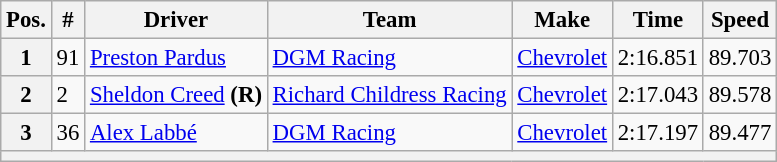<table class="wikitable" style="font-size:95%">
<tr>
<th>Pos.</th>
<th>#</th>
<th>Driver</th>
<th>Team</th>
<th>Make</th>
<th>Time</th>
<th>Speed</th>
</tr>
<tr>
<th>1</th>
<td>91</td>
<td><a href='#'>Preston Pardus</a></td>
<td><a href='#'>DGM Racing</a></td>
<td><a href='#'>Chevrolet</a></td>
<td>2:16.851</td>
<td>89.703</td>
</tr>
<tr>
<th>2</th>
<td>2</td>
<td><a href='#'>Sheldon Creed</a> <strong>(R)</strong></td>
<td><a href='#'>Richard Childress Racing</a></td>
<td><a href='#'>Chevrolet</a></td>
<td>2:17.043</td>
<td>89.578</td>
</tr>
<tr>
<th>3</th>
<td>36</td>
<td><a href='#'>Alex Labbé</a></td>
<td><a href='#'>DGM Racing</a></td>
<td><a href='#'>Chevrolet</a></td>
<td>2:17.197</td>
<td>89.477</td>
</tr>
<tr>
<th colspan="7"></th>
</tr>
</table>
